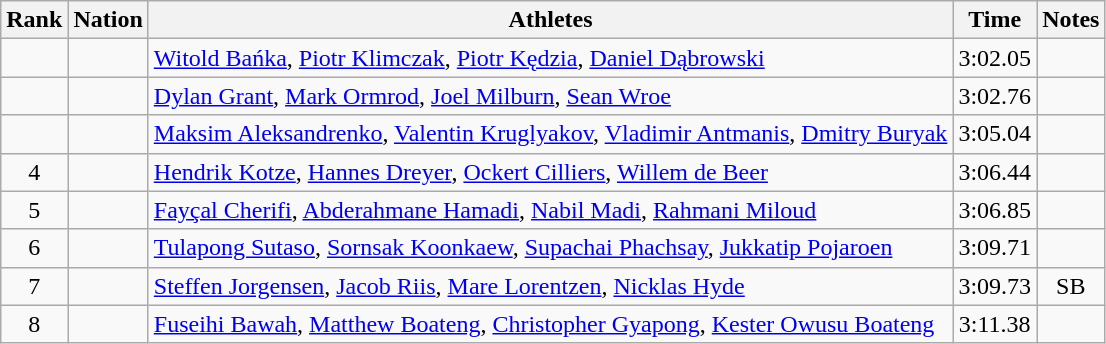<table class="wikitable sortable" style="text-align:center">
<tr>
<th>Rank</th>
<th>Nation</th>
<th>Athletes</th>
<th>Time</th>
<th>Notes</th>
</tr>
<tr>
<td></td>
<td align=left></td>
<td align=left><a href='#'>Witold Bańka</a>, <a href='#'>Piotr Klimczak</a>, <a href='#'>Piotr Kędzia</a>, <a href='#'>Daniel Dąbrowski</a></td>
<td>3:02.05</td>
<td></td>
</tr>
<tr>
<td></td>
<td align=left></td>
<td align=left><a href='#'>Dylan Grant</a>, <a href='#'>Mark Ormrod</a>, <a href='#'>Joel Milburn</a>, <a href='#'>Sean Wroe</a></td>
<td>3:02.76</td>
<td></td>
</tr>
<tr>
<td></td>
<td align=left></td>
<td align=left><a href='#'>Maksim Aleksandrenko</a>, <a href='#'>Valentin Kruglyakov</a>, <a href='#'>Vladimir Antmanis</a>, <a href='#'>Dmitry Buryak</a></td>
<td>3:05.04</td>
<td></td>
</tr>
<tr>
<td>4</td>
<td align=left></td>
<td align=left><a href='#'>Hendrik Kotze</a>, <a href='#'>Hannes Dreyer</a>, <a href='#'>Ockert Cilliers</a>, <a href='#'>Willem de Beer</a></td>
<td>3:06.44</td>
<td></td>
</tr>
<tr>
<td>5</td>
<td align=left></td>
<td align=left><a href='#'>Fayçal Cherifi</a>, <a href='#'>Abderahmane Hamadi</a>, <a href='#'>Nabil Madi</a>, <a href='#'>Rahmani Miloud</a></td>
<td>3:06.85</td>
<td></td>
</tr>
<tr>
<td>6</td>
<td align=left></td>
<td align=left><a href='#'>Tulapong Sutaso</a>, <a href='#'>Sornsak Koonkaew</a>, <a href='#'>Supachai Phachsay</a>, <a href='#'>Jukkatip Pojaroen</a></td>
<td>3:09.71</td>
<td></td>
</tr>
<tr>
<td>7</td>
<td align=left></td>
<td align=left><a href='#'>Steffen Jorgensen</a>, <a href='#'>Jacob Riis</a>, <a href='#'>Mare Lorentzen</a>, <a href='#'>Nicklas Hyde</a></td>
<td>3:09.73</td>
<td>SB</td>
</tr>
<tr>
<td>8</td>
<td align=left></td>
<td align=left><a href='#'>Fuseihi Bawah</a>, <a href='#'>Matthew Boateng</a>, <a href='#'>Christopher Gyapong</a>, <a href='#'>Kester Owusu Boateng</a></td>
<td>3:11.38</td>
<td></td>
</tr>
</table>
